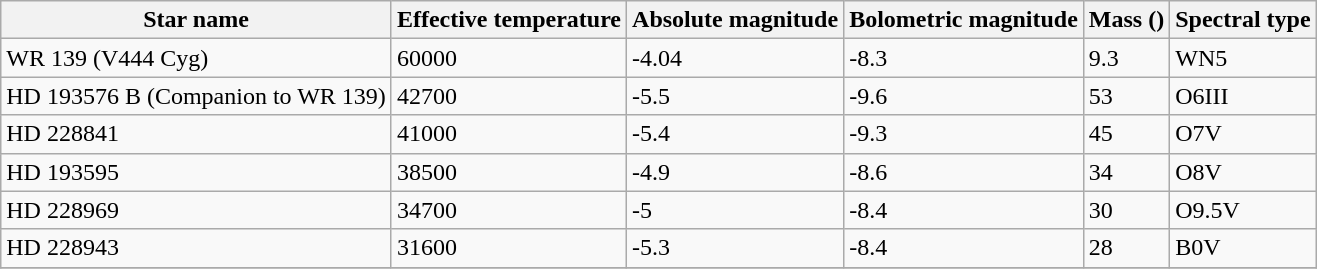<table class="wikitable sortable">
<tr>
<th>Star name</th>
<th>Effective temperature</th>
<th>Absolute magnitude</th>
<th>Bolometric magnitude</th>
<th>Mass ()</th>
<th>Spectral type</th>
</tr>
<tr>
<td>WR 139 (V444 Cyg)</td>
<td>60000</td>
<td>-4.04</td>
<td>-8.3</td>
<td>9.3</td>
<td>WN5</td>
</tr>
<tr>
<td>HD 193576 B (Companion to WR 139)</td>
<td>42700</td>
<td>-5.5</td>
<td>-9.6</td>
<td>53</td>
<td>O6III</td>
</tr>
<tr>
<td>HD 228841</td>
<td>41000</td>
<td>-5.4</td>
<td>-9.3</td>
<td>45</td>
<td>O7V</td>
</tr>
<tr>
<td>HD 193595</td>
<td>38500</td>
<td>-4.9</td>
<td>-8.6</td>
<td>34</td>
<td>O8V</td>
</tr>
<tr>
<td>HD 228969</td>
<td>34700</td>
<td>-5</td>
<td>-8.4</td>
<td>30</td>
<td>O9.5V</td>
</tr>
<tr>
<td>HD 228943</td>
<td>31600</td>
<td>-5.3</td>
<td>-8.4</td>
<td>28</td>
<td>B0V</td>
</tr>
<tr>
</tr>
</table>
